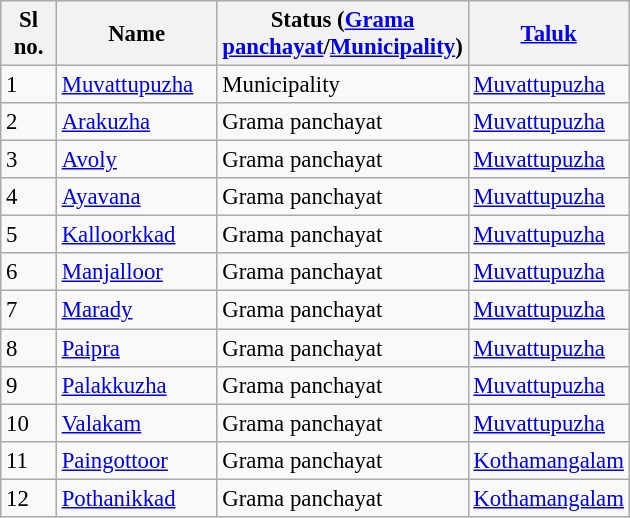<table class="wikitable sortable" style="font-size: 95%;">
<tr>
<th width="30px">Sl no.</th>
<th width="100px">Name</th>
<th width="130px">Status (<a href='#'>Grama panchayat</a>/<a href='#'>Municipality</a>)</th>
<th width="100px"><a href='#'>Taluk</a></th>
</tr>
<tr>
<td>1</td>
<td><a href='#'>Muvattupuzha</a></td>
<td>Municipality</td>
<td><a href='#'>Muvattupuzha</a></td>
</tr>
<tr>
<td>2</td>
<td><a href='#'>Arakuzha</a></td>
<td>Grama panchayat</td>
<td><a href='#'>Muvattupuzha</a></td>
</tr>
<tr>
<td>3</td>
<td><a href='#'>Avoly</a></td>
<td>Grama panchayat</td>
<td><a href='#'>Muvattupuzha</a></td>
</tr>
<tr>
<td>4</td>
<td><a href='#'>Ayavana</a></td>
<td>Grama panchayat</td>
<td><a href='#'>Muvattupuzha</a></td>
</tr>
<tr>
<td>5</td>
<td><a href='#'>Kalloorkkad</a></td>
<td>Grama panchayat</td>
<td><a href='#'>Muvattupuzha</a></td>
</tr>
<tr>
<td>6</td>
<td><a href='#'>Manjalloor</a></td>
<td>Grama panchayat</td>
<td><a href='#'>Muvattupuzha</a></td>
</tr>
<tr>
<td>7</td>
<td><a href='#'>Marady</a></td>
<td>Grama panchayat</td>
<td><a href='#'>Muvattupuzha</a></td>
</tr>
<tr>
<td>8</td>
<td><a href='#'>Paipra</a></td>
<td>Grama panchayat</td>
<td><a href='#'>Muvattupuzha</a></td>
</tr>
<tr>
<td>9</td>
<td><a href='#'>Palakkuzha</a></td>
<td>Grama panchayat</td>
<td><a href='#'>Muvattupuzha</a></td>
</tr>
<tr>
<td>10</td>
<td><a href='#'>Valakam</a></td>
<td>Grama panchayat</td>
<td><a href='#'>Muvattupuzha</a></td>
</tr>
<tr>
<td>11</td>
<td><a href='#'>Paingottoor</a></td>
<td>Grama panchayat</td>
<td><a href='#'>Kothamangalam</a></td>
</tr>
<tr>
<td>12</td>
<td><a href='#'>Pothanikkad</a></td>
<td>Grama panchayat</td>
<td><a href='#'>Kothamangalam</a></td>
</tr>
</table>
